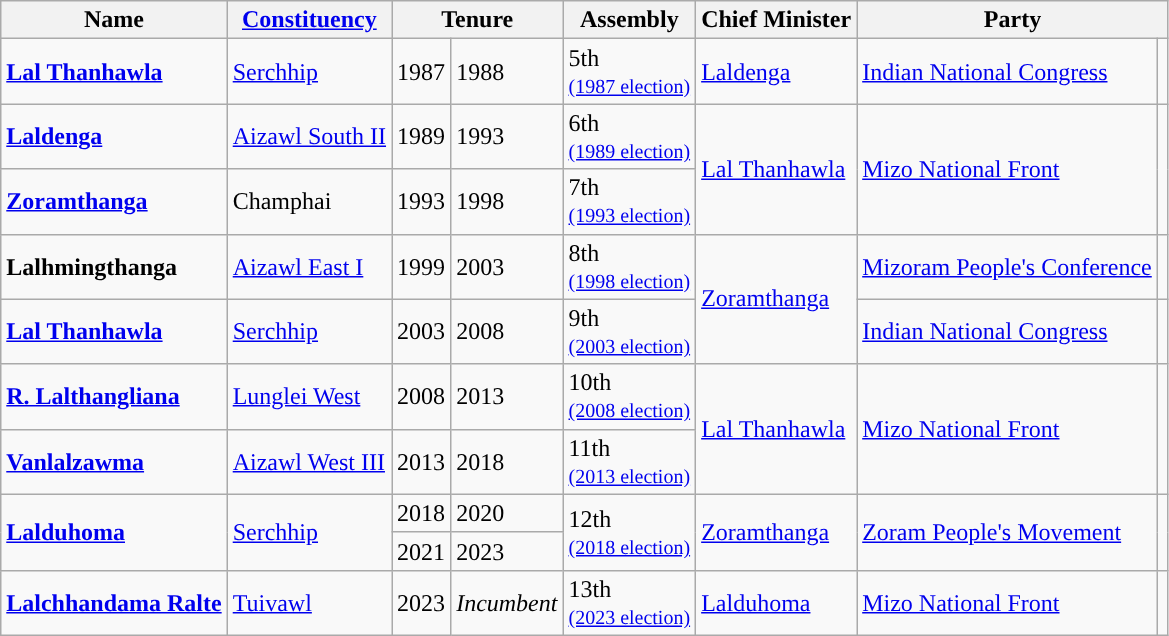<table class="wikitable">
<tr>
<th>Name</th>
<th><a href='#'>Constituency</a></th>
<th colspan="2">Tenure</th>
<th>Assembly</th>
<th>Chief Minister</th>
<th colspan="2">Party</th>
</tr>
<tr>
<td><strong><a href='#'>Lal Thanhawla</a></strong></td>
<td><a href='#'>Serchhip</a></td>
<td>1987</td>
<td>1988</td>
<td>5th<br><a href='#'><small>(1987 election)</small></a></td>
<td><a href='#'>Laldenga</a></td>
<td><a href='#'>Indian National Congress</a></td>
<td style="background-color: "></td>
</tr>
<tr>
<td><strong><a href='#'>Laldenga</a></strong></td>
<td><a href='#'>Aizawl South II</a></td>
<td>1989</td>
<td>1993</td>
<td>6th<br><a href='#'><small>(1989 election)</small></a></td>
<td rowspan="2"><a href='#'>Lal Thanhawla</a></td>
<td rowspan="2"><a href='#'>Mizo National Front</a></td>
<td rowspan="2" style="background-color: "></td>
</tr>
<tr>
<td><strong><a href='#'>Zoramthanga</a></strong></td>
<td>Champhai</td>
<td>1993</td>
<td>1998</td>
<td>7th<br><a href='#'><small>(1993 election)</small></a></td>
</tr>
<tr>
<td><strong>Lalhmingthanga</strong></td>
<td><a href='#'>Aizawl East I</a></td>
<td>1999</td>
<td>2003</td>
<td>8th<br><a href='#'><small>(1998 election)</small></a></td>
<td rowspan="2"><a href='#'>Zoramthanga</a></td>
<td><a href='#'>Mizoram People's Conference</a></td>
<td style="background-color: "></td>
</tr>
<tr>
<td><strong><a href='#'>Lal Thanhawla</a></strong></td>
<td><a href='#'>Serchhip</a></td>
<td>2003</td>
<td>2008</td>
<td>9th<br><a href='#'><small>(2003 election)</small></a></td>
<td><a href='#'>Indian National Congress</a></td>
<td style="background-color: "></td>
</tr>
<tr>
<td><strong><a href='#'>R. Lalthangliana</a></strong></td>
<td><a href='#'>Lunglei West</a></td>
<td>2008</td>
<td>2013</td>
<td>10th<br><a href='#'><small>(2008 election)</small></a></td>
<td rowspan="2"><a href='#'>Lal Thanhawla</a></td>
<td rowspan="2"><a href='#'>Mizo National Front</a></td>
<td rowspan="2" style="background-color: "></td>
</tr>
<tr>
<td><strong><a href='#'>Vanlalzawma</a></strong></td>
<td><a href='#'>Aizawl West III</a></td>
<td>2013</td>
<td>2018</td>
<td>11th<br><a href='#'><small>(2013 election)</small></a></td>
</tr>
<tr>
<td rowspan="2"><strong><a href='#'>Lalduhoma</a></strong></td>
<td rowspan="2"><a href='#'>Serchhip</a></td>
<td>2018</td>
<td>2020 <br></td>
<td rowspan="2">12th<br><a href='#'><small>(2018 election)</small></a></td>
<td rowspan="2"><a href='#'>Zoramthanga</a></td>
<td rowspan="2"><a href='#'>Zoram People's Movement</a></td>
<td rowspan="2" style="background-color: "></td>
</tr>
<tr>
<td>2021</td>
<td>2023</td>
</tr>
<tr>
<td><strong><a href='#'>Lalchhandama Ralte</a></strong></td>
<td><a href='#'>Tuivawl</a></td>
<td>2023</td>
<td><em>Incumbent</em></td>
<td>13th<br><a href='#'><small>(2023 election)</small></a></td>
<td><a href='#'>Lalduhoma</a></td>
<td><a href='#'>Mizo National Front</a></td>
<td style="background-color: "></td>
</tr>
</table>
